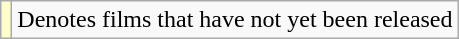<table class="wikitable">
<tr>
<td style="background:#FFFFCC;"></td>
<td>Denotes films that have not yet been released</td>
</tr>
</table>
